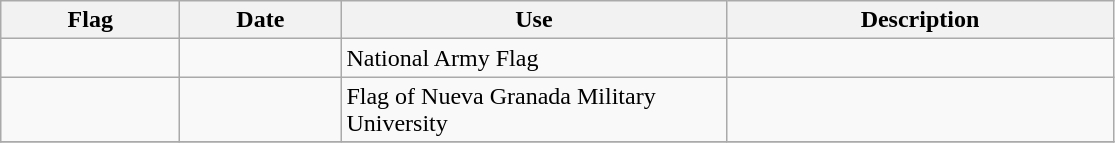<table class="wikitable" style="background: #f9f9f9">
<tr>
<th width="112">Flag</th>
<th width="100">Date</th>
<th width="250">Use</th>
<th width="250">Description</th>
</tr>
<tr>
<td></td>
<td> </td>
<td>National Army Flag</td>
<td></td>
</tr>
<tr>
<td></td>
<td> </td>
<td>Flag of Nueva Granada Military University</td>
<td></td>
</tr>
<tr>
</tr>
</table>
